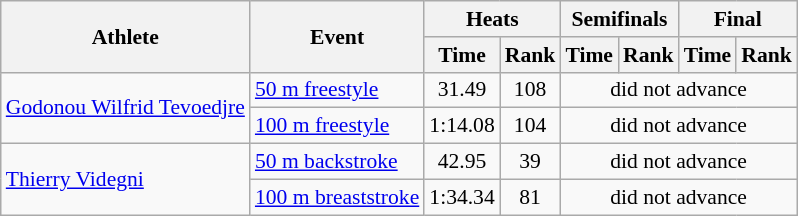<table class=wikitable style="font-size:90%">
<tr>
<th rowspan="2">Athlete</th>
<th rowspan="2">Event</th>
<th colspan="2">Heats</th>
<th colspan="2">Semifinals</th>
<th colspan="2">Final</th>
</tr>
<tr>
<th>Time</th>
<th>Rank</th>
<th>Time</th>
<th>Rank</th>
<th>Time</th>
<th>Rank</th>
</tr>
<tr>
<td rowspan="2"><a href='#'>Godonou Wilfrid Tevoedjre</a></td>
<td><a href='#'>50 m freestyle</a></td>
<td align=center>31.49</td>
<td align=center>108</td>
<td align=center colspan=4>did not advance</td>
</tr>
<tr>
<td><a href='#'>100 m freestyle</a></td>
<td align=center>1:14.08</td>
<td align=center>104</td>
<td align=center colspan=4>did not advance</td>
</tr>
<tr>
<td rowspan="2"><a href='#'>Thierry Videgni</a></td>
<td><a href='#'>50 m backstroke</a></td>
<td align=center>42.95</td>
<td align=center>39</td>
<td align=center colspan=4>did not advance</td>
</tr>
<tr>
<td><a href='#'>100 m breaststroke</a></td>
<td align=center>1:34.34</td>
<td align=center>81</td>
<td align=center colspan=4>did not advance</td>
</tr>
</table>
